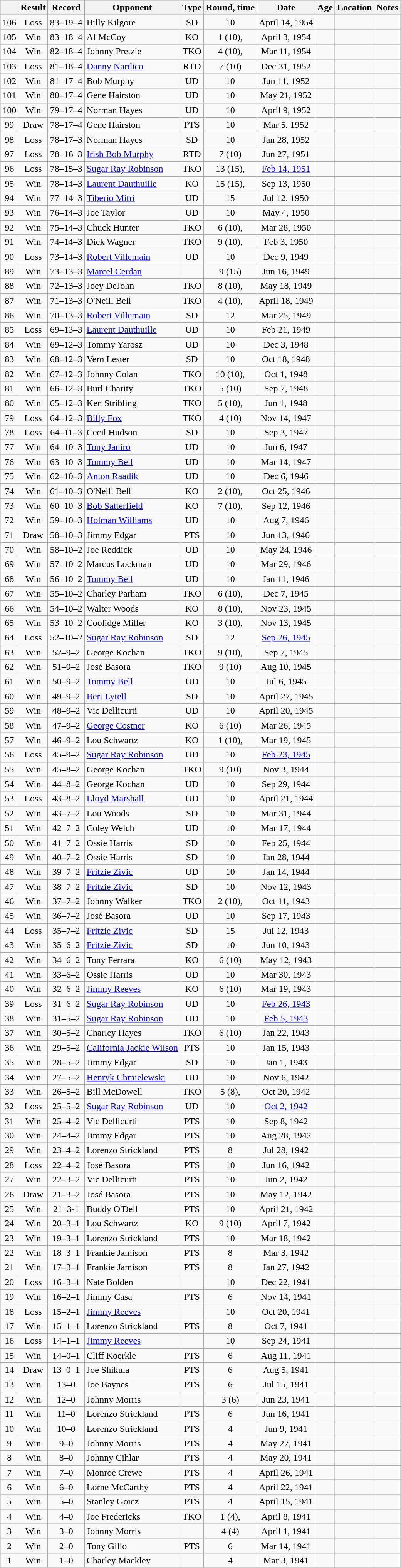<table class="wikitable" style="text-align:center">
<tr>
<th scope="col"></th>
<th scope="col">Result</th>
<th scope="col">Record</th>
<th scope="col">Opponent</th>
<th scope="col">Type</th>
<th scope="col">Round, time</th>
<th scope="col">Date</th>
<th scope="col">Age</th>
<th scope="col">Location</th>
<th scope="col">Notes</th>
</tr>
<tr>
<td>106</td>
<td>Loss</td>
<td>83–19–4</td>
<td style="text-align:left;">Billy Kilgore</td>
<td>SD</td>
<td>10</td>
<td>April 14, 1954</td>
<td style="text-align:left;"></td>
<td style="text-align:left;"></td>
<td></td>
</tr>
<tr>
<td>105</td>
<td>Win</td>
<td>83–18–4</td>
<td style="text-align:left;">Al McCoy</td>
<td>KO</td>
<td>1 (10), </td>
<td>April 3, 1954</td>
<td style="text-align:left;"></td>
<td style="text-align:left;"></td>
<td></td>
</tr>
<tr>
<td>104</td>
<td>Win</td>
<td>82–18–4</td>
<td style="text-align:left;">Johnny Pretzie</td>
<td>TKO</td>
<td>4 (10), </td>
<td>Mar 11, 1954</td>
<td style="text-align:left;"></td>
<td style="text-align:left;"></td>
<td></td>
</tr>
<tr>
<td>103</td>
<td>Loss</td>
<td>81–18–4</td>
<td style="text-align:left;"><a href='#'>Danny Nardico</a></td>
<td>RTD</td>
<td>7 (10)</td>
<td>Dec 31, 1952</td>
<td style="text-align:left;"></td>
<td style="text-align:left;"></td>
<td></td>
</tr>
<tr>
<td>102</td>
<td>Win</td>
<td>81–17–4</td>
<td style="text-align:left;">Bob Murphy</td>
<td>UD</td>
<td>10</td>
<td>Jun 11, 1952</td>
<td style="text-align:left;"></td>
<td style="text-align:left;"></td>
<td></td>
</tr>
<tr>
<td>101</td>
<td>Win</td>
<td>80–17–4</td>
<td style="text-align:left;">Gene Hairston</td>
<td>UD</td>
<td>10</td>
<td>May 21, 1952</td>
<td style="text-align:left;"></td>
<td style="text-align:left;"></td>
<td></td>
</tr>
<tr>
<td>100</td>
<td>Win</td>
<td>79–17–4</td>
<td style="text-align:left;">Norman Hayes</td>
<td>UD</td>
<td>10</td>
<td>April 9, 1952</td>
<td style="text-align:left;"></td>
<td style="text-align:left;"></td>
<td></td>
</tr>
<tr>
<td>99</td>
<td>Draw</td>
<td>78–17–4</td>
<td style="text-align:left;">Gene Hairston</td>
<td>PTS</td>
<td>10</td>
<td>Mar 5, 1952</td>
<td style="text-align:left;"></td>
<td style="text-align:left;"></td>
<td></td>
</tr>
<tr>
<td>98</td>
<td>Loss</td>
<td>78–17–3</td>
<td style="text-align:left;">Norman Hayes</td>
<td>SD</td>
<td>10</td>
<td>Jan 28, 1952</td>
<td style="text-align:left;"></td>
<td style="text-align:left;"></td>
<td></td>
</tr>
<tr>
<td>97</td>
<td>Loss</td>
<td>78–16–3</td>
<td style="text-align:left;"><a href='#'>Irish Bob Murphy</a></td>
<td>RTD</td>
<td>7 (10)</td>
<td>Jun 27, 1951</td>
<td style="text-align:left;"></td>
<td style="text-align:left;"></td>
<td></td>
</tr>
<tr>
<td>96</td>
<td>Loss</td>
<td>78–15–3</td>
<td style="text-align:left;"><a href='#'>Sugar Ray Robinson</a></td>
<td>TKO</td>
<td>13 (15), </td>
<td><a href='#'>Feb 14, 1951</a></td>
<td style="text-align:left;"></td>
<td style="text-align:left;"></td>
<td style="text-align:left;"></td>
</tr>
<tr>
<td>95</td>
<td>Win</td>
<td>78–14–3</td>
<td style="text-align:left;"><a href='#'>Laurent Dauthuille</a></td>
<td>KO</td>
<td>15 (15), </td>
<td>Sep 13, 1950</td>
<td style="text-align:left;"></td>
<td style="text-align:left;"></td>
<td style="text-align:left;"></td>
</tr>
<tr>
<td>94</td>
<td>Win</td>
<td>77–14–3</td>
<td style="text-align:left;"><a href='#'>Tiberio Mitri</a></td>
<td>UD</td>
<td>15</td>
<td>Jul 12, 1950</td>
<td style="text-align:left;"></td>
<td style="text-align:left;"></td>
<td style="text-align:left;"></td>
</tr>
<tr>
<td>93</td>
<td>Win</td>
<td>76–14–3</td>
<td style="text-align:left;">Joe Taylor</td>
<td>UD</td>
<td>10</td>
<td>May 4, 1950</td>
<td style="text-align:left;"></td>
<td style="text-align:left;"></td>
<td></td>
</tr>
<tr>
<td>92</td>
<td>Win</td>
<td>75–14–3</td>
<td style="text-align:left;">Chuck Hunter</td>
<td>TKO</td>
<td>6 (10), </td>
<td>Mar 28, 1950</td>
<td style="text-align:left;"></td>
<td style="text-align:left;"></td>
<td></td>
</tr>
<tr>
<td>91</td>
<td>Win</td>
<td>74–14–3</td>
<td style="text-align:left;">Dick Wagner</td>
<td>TKO</td>
<td>9 (10), </td>
<td>Feb 3, 1950</td>
<td style="text-align:left;"></td>
<td style="text-align:left;"></td>
<td></td>
</tr>
<tr>
<td>90</td>
<td>Loss</td>
<td>73–14–3</td>
<td style="text-align:left;"><a href='#'>Robert Villemain</a></td>
<td>UD</td>
<td>10</td>
<td>Dec 9, 1949</td>
<td style="text-align:left;"></td>
<td style="text-align:left;"></td>
<td></td>
</tr>
<tr>
<td>89</td>
<td>Win</td>
<td>73–13–3</td>
<td style="text-align:left;"><a href='#'>Marcel Cerdan</a></td>
<td></td>
<td>9 (15)</td>
<td>Jun 16, 1949</td>
<td style="text-align:left;"></td>
<td style="text-align:left;"></td>
<td style="text-align:left;"></td>
</tr>
<tr>
<td>88</td>
<td>Win</td>
<td>72–13–3</td>
<td style="text-align:left;">Joey DeJohn</td>
<td>TKO</td>
<td>8 (10), </td>
<td>May 18, 1949</td>
<td style="text-align:left;"></td>
<td style="text-align:left;"></td>
<td></td>
</tr>
<tr>
<td>87</td>
<td>Win</td>
<td>71–13–3</td>
<td style="text-align:left;">O'Neill Bell</td>
<td>TKO</td>
<td>4 (10), </td>
<td>April 18, 1949</td>
<td style="text-align:left;"></td>
<td style="text-align:left;"></td>
<td></td>
</tr>
<tr>
<td>86</td>
<td>Win</td>
<td>70–13–3</td>
<td style="text-align:left;"><a href='#'>Robert Villemain</a></td>
<td>SD</td>
<td>12</td>
<td>Mar 25, 1949</td>
<td style="text-align:left;"></td>
<td style="text-align:left;"></td>
<td></td>
</tr>
<tr>
<td>85</td>
<td>Loss</td>
<td>69–13–3</td>
<td style="text-align:left;"><a href='#'>Laurent Dauthuille</a></td>
<td>UD</td>
<td>10</td>
<td>Feb 21, 1949</td>
<td style="text-align:left;"></td>
<td style="text-align:left;"></td>
<td></td>
</tr>
<tr>
<td>84</td>
<td>Win</td>
<td>69–12–3</td>
<td style="text-align:left;">Tommy Yarosz</td>
<td>UD</td>
<td>10</td>
<td>Dec 3, 1948</td>
<td style="text-align:left;"></td>
<td style="text-align:left;"></td>
<td></td>
</tr>
<tr>
<td>83</td>
<td>Win</td>
<td>68–12–3</td>
<td style="text-align:left;">Vern Lester</td>
<td>SD</td>
<td>10</td>
<td>Oct 18, 1948</td>
<td style="text-align:left;"></td>
<td style="text-align:left;"></td>
<td></td>
</tr>
<tr>
<td>82</td>
<td>Win</td>
<td>67–12–3</td>
<td style="text-align:left;">Johnny Colan</td>
<td>TKO</td>
<td>10 (10), </td>
<td>Oct 1, 1948</td>
<td style="text-align:left;"></td>
<td style="text-align:left;"></td>
<td></td>
</tr>
<tr>
<td>81</td>
<td>Win</td>
<td>66–12–3</td>
<td style="text-align:left;">Burl Charity</td>
<td>TKO</td>
<td>5 (10)</td>
<td>Sep 7, 1948</td>
<td style="text-align:left;"></td>
<td style="text-align:left;"></td>
<td></td>
</tr>
<tr>
<td>80</td>
<td>Win</td>
<td>65–12–3</td>
<td style="text-align:left;">Ken Stribling</td>
<td>TKO</td>
<td>5 (10), </td>
<td>Jun 1, 1948</td>
<td style="text-align:left;"></td>
<td style="text-align:left;"></td>
<td></td>
</tr>
<tr>
<td>79</td>
<td>Loss</td>
<td>64–12–3</td>
<td style="text-align:left;"><a href='#'>Billy Fox</a></td>
<td>TKO</td>
<td>4 (10)</td>
<td>Nov 14, 1947</td>
<td style="text-align:left;"></td>
<td style="text-align:left;"></td>
<td></td>
</tr>
<tr>
<td>78</td>
<td>Loss</td>
<td>64–11–3</td>
<td style="text-align:left;">Cecil Hudson</td>
<td>SD</td>
<td>10</td>
<td>Sep 3, 1947</td>
<td style="text-align:left;"></td>
<td style="text-align:left;"></td>
<td></td>
</tr>
<tr>
<td>77</td>
<td>Win</td>
<td>64–10–3</td>
<td style="text-align:left;"><a href='#'>Tony Janiro</a></td>
<td>UD</td>
<td>10</td>
<td>Jun 6, 1947</td>
<td style="text-align:left;"></td>
<td style="text-align:left;"></td>
<td></td>
</tr>
<tr>
<td>76</td>
<td>Win</td>
<td>63–10–3</td>
<td style="text-align:left;"><a href='#'>Tommy Bell</a></td>
<td>UD</td>
<td>10</td>
<td>Mar 14, 1947</td>
<td style="text-align:left;"></td>
<td style="text-align:left;"></td>
<td></td>
</tr>
<tr>
<td>75</td>
<td>Win</td>
<td>62–10–3</td>
<td style="text-align:left;"><a href='#'>Anton Raadik</a></td>
<td>UD</td>
<td>10</td>
<td>Dec 6, 1946</td>
<td style="text-align:left;"></td>
<td style="text-align:left;"></td>
<td></td>
</tr>
<tr>
<td>74</td>
<td>Win</td>
<td>61–10–3</td>
<td style="text-align:left;">O'Neill Bell</td>
<td>KO</td>
<td>2 (10), </td>
<td>Oct 25, 1946</td>
<td style="text-align:left;"></td>
<td style="text-align:left;"></td>
<td></td>
</tr>
<tr>
<td>73</td>
<td>Win</td>
<td>60–10–3</td>
<td style="text-align:left;"><a href='#'>Bob Satterfield</a></td>
<td>KO</td>
<td>7 (10), </td>
<td>Sep 12, 1946</td>
<td style="text-align:left;"></td>
<td style="text-align:left;"></td>
<td></td>
</tr>
<tr>
<td>72</td>
<td>Win</td>
<td>59–10–3</td>
<td style="text-align:left;"><a href='#'>Holman Williams</a></td>
<td>UD</td>
<td>10</td>
<td>Aug 7, 1946</td>
<td style="text-align:left;"></td>
<td style="text-align:left;"></td>
<td></td>
</tr>
<tr>
<td>71</td>
<td>Draw</td>
<td>58–10–3</td>
<td style="text-align:left;">Jimmy Edgar</td>
<td>PTS</td>
<td>10</td>
<td>Jun 13, 1946</td>
<td style="text-align:left;"></td>
<td style="text-align:left;"></td>
<td></td>
</tr>
<tr>
<td>70</td>
<td>Win</td>
<td>58–10–2</td>
<td style="text-align:left;">Joe Reddick</td>
<td>UD</td>
<td>10</td>
<td>May 24, 1946</td>
<td style="text-align:left;"></td>
<td style="text-align:left;"></td>
<td></td>
</tr>
<tr>
<td>69</td>
<td>Win</td>
<td>57–10–2</td>
<td style="text-align:left;">Marcus Lockman</td>
<td>UD</td>
<td>10</td>
<td>Mar 29, 1946</td>
<td style="text-align:left;"></td>
<td style="text-align:left;"></td>
<td></td>
</tr>
<tr>
<td>68</td>
<td>Win</td>
<td>56–10–2</td>
<td style="text-align:left;"><a href='#'>Tommy Bell</a></td>
<td>UD</td>
<td>10</td>
<td>Jan 11, 1946</td>
<td style="text-align:left;"></td>
<td style="text-align:left;"></td>
<td></td>
</tr>
<tr>
<td>67</td>
<td>Win</td>
<td>55–10–2</td>
<td style="text-align:left;">Charley Parham</td>
<td>TKO</td>
<td>6 (10), </td>
<td>Dec 7, 1945</td>
<td style="text-align:left;"></td>
<td style="text-align:left;"></td>
<td></td>
</tr>
<tr>
<td>66</td>
<td>Win</td>
<td>54–10–2</td>
<td style="text-align:left;">Walter Woods</td>
<td>KO</td>
<td>8 (10), </td>
<td>Nov 23, 1945</td>
<td style="text-align:left;"></td>
<td style="text-align:left;"></td>
<td></td>
</tr>
<tr>
<td>65</td>
<td>Win</td>
<td>53–10–2</td>
<td style="text-align:left;">Coolidge Miller</td>
<td>KO</td>
<td>3 (10), </td>
<td>Nov 13, 1945</td>
<td style="text-align:left;"></td>
<td style="text-align:left;"></td>
<td></td>
</tr>
<tr>
<td>64</td>
<td>Loss</td>
<td>52–10–2</td>
<td style="text-align:left;"><a href='#'>Sugar Ray Robinson</a></td>
<td>SD</td>
<td>12</td>
<td><a href='#'>Sep 26, 1945</a></td>
<td style="text-align:left;"></td>
<td style="text-align:left;"></td>
<td></td>
</tr>
<tr>
<td>63</td>
<td>Win</td>
<td>52–9–2</td>
<td style="text-align:left;">George Kochan</td>
<td>TKO</td>
<td>9 (10), </td>
<td>Sep 7, 1945</td>
<td style="text-align:left;"></td>
<td style="text-align:left;"></td>
<td></td>
</tr>
<tr>
<td>62</td>
<td>Win</td>
<td>51–9–2</td>
<td style="text-align:left;">José Basora</td>
<td>TKO</td>
<td>9 (10)</td>
<td>Aug 10, 1945</td>
<td style="text-align:left;"></td>
<td style="text-align:left;"></td>
<td></td>
</tr>
<tr>
<td>61</td>
<td>Win</td>
<td>50–9–2</td>
<td style="text-align:left;"><a href='#'>Tommy Bell</a></td>
<td>UD</td>
<td>10</td>
<td>Jul 6, 1945</td>
<td style="text-align:left;"></td>
<td style="text-align:left;"></td>
<td></td>
</tr>
<tr>
<td>60</td>
<td>Win</td>
<td>49–9–2</td>
<td style="text-align:left;"><a href='#'>Bert Lytell</a></td>
<td>SD</td>
<td>10</td>
<td>April 27, 1945</td>
<td style="text-align:left;"></td>
<td style="text-align:left;"></td>
<td></td>
</tr>
<tr>
<td>59</td>
<td>Win</td>
<td>48–9–2</td>
<td style="text-align:left;">Vic Dellicurti</td>
<td>UD</td>
<td>10</td>
<td>April 20, 1945</td>
<td style="text-align:left;"></td>
<td style="text-align:left;"></td>
<td></td>
</tr>
<tr>
<td>58</td>
<td>Win</td>
<td>47–9–2</td>
<td style="text-align:left;"><a href='#'>George Costner</a></td>
<td>KO</td>
<td>6 (10)</td>
<td>Mar 26, 1945</td>
<td style="text-align:left;"></td>
<td style="text-align:left;"></td>
<td></td>
</tr>
<tr>
<td>57</td>
<td>Win</td>
<td>46–9–2</td>
<td style="text-align:left;">Lou Schwartz</td>
<td>KO</td>
<td>1 (10), </td>
<td>Mar 19, 1945</td>
<td style="text-align:left;"></td>
<td style="text-align:left;"></td>
<td></td>
</tr>
<tr>
<td>56</td>
<td>Loss</td>
<td>45–9–2</td>
<td style="text-align:left;"><a href='#'>Sugar Ray Robinson</a></td>
<td>UD</td>
<td>10</td>
<td><a href='#'>Feb 23, 1945</a></td>
<td style="text-align:left;"></td>
<td style="text-align:left;"></td>
<td></td>
</tr>
<tr>
<td>55</td>
<td>Win</td>
<td>45–8–2</td>
<td style="text-align:left;">George Kochan</td>
<td>TKO</td>
<td>9 (10)</td>
<td>Nov 3, 1944</td>
<td style="text-align:left;"></td>
<td style="text-align:left;"></td>
<td></td>
</tr>
<tr>
<td>54</td>
<td>Win</td>
<td>44–8–2</td>
<td style="text-align:left;">George Kochan</td>
<td>UD</td>
<td>10</td>
<td>Sep 29, 1944</td>
<td style="text-align:left;"></td>
<td style="text-align:left;"></td>
<td></td>
</tr>
<tr>
<td>53</td>
<td>Loss</td>
<td>43–8–2</td>
<td style="text-align:left;"><a href='#'>Lloyd Marshall</a></td>
<td>UD</td>
<td>10</td>
<td>April 21, 1944</td>
<td style="text-align:left;"></td>
<td style="text-align:left;"></td>
<td></td>
</tr>
<tr>
<td>52</td>
<td>Win</td>
<td>43–7–2</td>
<td style="text-align:left;">Lou Woods</td>
<td>SD</td>
<td>10</td>
<td>Mar 31, 1944</td>
<td style="text-align:left;"></td>
<td style="text-align:left;"></td>
<td></td>
</tr>
<tr>
<td>51</td>
<td>Win</td>
<td>42–7–2</td>
<td style="text-align:left;">Coley Welch</td>
<td>UD</td>
<td>10</td>
<td>Mar 17, 1944</td>
<td style="text-align:left;"></td>
<td style="text-align:left;"></td>
<td></td>
</tr>
<tr>
<td>50</td>
<td>Win</td>
<td>41–7–2</td>
<td style="text-align:left;">Ossie Harris</td>
<td>SD</td>
<td>10</td>
<td>Feb 25, 1944</td>
<td style="text-align:left;"></td>
<td style="text-align:left;"></td>
<td></td>
</tr>
<tr>
<td>49</td>
<td>Win</td>
<td>40–7–2</td>
<td style="text-align:left;">Ossie Harris</td>
<td>SD</td>
<td>10</td>
<td>Jan 28, 1944</td>
<td style="text-align:left;"></td>
<td style="text-align:left;"></td>
<td></td>
</tr>
<tr>
<td>48</td>
<td>Win</td>
<td>39–7–2</td>
<td style="text-align:left;"><a href='#'>Fritzie Zivic</a></td>
<td>UD</td>
<td>10</td>
<td>Jan 14, 1944</td>
<td style="text-align:left;"></td>
<td style="text-align:left;"></td>
<td></td>
</tr>
<tr>
<td>47</td>
<td>Win</td>
<td>38–7–2</td>
<td style="text-align:left;"><a href='#'>Fritzie Zivic</a></td>
<td>SD</td>
<td>10</td>
<td>Nov 12, 1943</td>
<td style="text-align:left;"></td>
<td style="text-align:left;"></td>
<td></td>
</tr>
<tr>
<td>46</td>
<td>Win</td>
<td>37–7–2</td>
<td style="text-align:left;">Johnny Walker</td>
<td>TKO</td>
<td>2 (10), </td>
<td>Oct 11, 1943</td>
<td style="text-align:left;"></td>
<td style="text-align:left;"></td>
<td></td>
</tr>
<tr>
<td>45</td>
<td>Win</td>
<td>36–7–2</td>
<td style="text-align:left;">José Basora</td>
<td>UD</td>
<td>10</td>
<td>Sep 17, 1943</td>
<td style="text-align:left;"></td>
<td style="text-align:left;"></td>
<td></td>
</tr>
<tr>
<td>44</td>
<td>Loss</td>
<td>35–7–2</td>
<td style="text-align:left;"><a href='#'>Fritzie Zivic</a></td>
<td>SD</td>
<td>15</td>
<td>Jul 12, 1943</td>
<td style="text-align:left;"></td>
<td style="text-align:left;"></td>
<td></td>
</tr>
<tr>
<td>43</td>
<td>Win</td>
<td>35–6–2</td>
<td style="text-align:left;"><a href='#'>Fritzie Zivic</a></td>
<td>SD</td>
<td>10</td>
<td>Jun 10, 1943</td>
<td style="text-align:left;"></td>
<td style="text-align:left;"></td>
<td></td>
</tr>
<tr>
<td>42</td>
<td>Win</td>
<td>34–6–2</td>
<td style="text-align:left;">Tony Ferrara</td>
<td>KO</td>
<td>6 (10)</td>
<td>May 12, 1943</td>
<td style="text-align:left;"></td>
<td style="text-align:left;"></td>
<td></td>
</tr>
<tr>
<td>41</td>
<td>Win</td>
<td>33–6–2</td>
<td style="text-align:left;">Ossie Harris</td>
<td>UD</td>
<td>10</td>
<td>Mar 30, 1943</td>
<td style="text-align:left;"></td>
<td style="text-align:left;"></td>
<td></td>
</tr>
<tr>
<td>40</td>
<td>Win</td>
<td>32–6–2</td>
<td style="text-align:left;"><a href='#'>Jimmy Reeves</a></td>
<td>KO</td>
<td>6 (10)</td>
<td>Mar 19, 1943</td>
<td style="text-align:left;"></td>
<td style="text-align:left;"></td>
<td></td>
</tr>
<tr>
<td>39</td>
<td>Loss</td>
<td>31–6–2</td>
<td style="text-align:left;"><a href='#'>Sugar Ray Robinson</a></td>
<td>UD</td>
<td>10</td>
<td><a href='#'>Feb 26, 1943</a></td>
<td style="text-align:left;"></td>
<td style="text-align:left;"></td>
<td></td>
</tr>
<tr>
<td>38</td>
<td>Win</td>
<td>31–5–2</td>
<td style="text-align:left;"><a href='#'>Sugar Ray Robinson</a></td>
<td>UD</td>
<td>10</td>
<td><a href='#'>Feb 5, 1943</a></td>
<td style="text-align:left;"></td>
<td style="text-align:left;"></td>
<td></td>
</tr>
<tr>
<td>37</td>
<td>Win</td>
<td>30–5–2</td>
<td style="text-align:left;">Charley Hayes</td>
<td>TKO</td>
<td>6 (10)</td>
<td>Jan 22, 1943</td>
<td style="text-align:left;"></td>
<td style="text-align:left;"></td>
<td></td>
</tr>
<tr>
<td>36</td>
<td>Win</td>
<td>29–5–2</td>
<td style="text-align:left;"><a href='#'>California Jackie Wilson</a></td>
<td>PTS</td>
<td>10</td>
<td>Jan 15, 1943</td>
<td style="text-align:left;"></td>
<td style="text-align:left;"></td>
<td></td>
</tr>
<tr>
<td>35</td>
<td>Win</td>
<td>28–5–2</td>
<td style="text-align:left;">Jimmy Edgar</td>
<td>SD</td>
<td>10</td>
<td>Jan 1, 1943</td>
<td style="text-align:left;"></td>
<td style="text-align:left;"></td>
<td></td>
</tr>
<tr>
<td>34</td>
<td>Win</td>
<td>27–5–2</td>
<td style="text-align:left;"><a href='#'>Henryk Chmielewski</a></td>
<td>UD</td>
<td>10</td>
<td>Nov 6, 1942</td>
<td style="text-align:left;"></td>
<td style="text-align:left;"></td>
<td></td>
</tr>
<tr>
<td>33</td>
<td>Win</td>
<td>26–5–2</td>
<td style="text-align:left;">Bill McDowell</td>
<td>TKO</td>
<td>5 (8), </td>
<td>Oct 20, 1942</td>
<td style="text-align:left;"></td>
<td style="text-align:left;"></td>
<td></td>
</tr>
<tr>
<td>32</td>
<td>Loss</td>
<td>25–5–2</td>
<td style="text-align:left;"><a href='#'>Sugar Ray Robinson</a></td>
<td>UD</td>
<td>10</td>
<td><a href='#'>Oct 2, 1942</a></td>
<td style="text-align:left;"></td>
<td style="text-align:left;"></td>
<td></td>
</tr>
<tr>
<td>31</td>
<td>Win</td>
<td>25–4–2</td>
<td style="text-align:left;">Vic Dellicurti</td>
<td>PTS</td>
<td>10</td>
<td>Sep 8, 1942</td>
<td style="text-align:left;"></td>
<td style="text-align:left;"></td>
<td></td>
</tr>
<tr>
<td>30</td>
<td>Win</td>
<td>24–4–2</td>
<td style="text-align:left;">Jimmy Edgar</td>
<td>PTS</td>
<td>10</td>
<td>Aug 28, 1942</td>
<td style="text-align:left;"></td>
<td style="text-align:left;"></td>
<td></td>
</tr>
<tr>
<td>29</td>
<td>Win</td>
<td>23–4–2</td>
<td style="text-align:left;">Lorenzo Strickland</td>
<td>PTS</td>
<td>8</td>
<td>Jul 28, 1942</td>
<td style="text-align:left;"></td>
<td style="text-align:left;"></td>
<td></td>
</tr>
<tr>
<td>28</td>
<td>Loss</td>
<td>22–4–2</td>
<td style="text-align:left;">José Basora</td>
<td>PTS</td>
<td>10</td>
<td>Jun 16, 1942</td>
<td style="text-align:left;"></td>
<td style="text-align:left;"></td>
<td></td>
</tr>
<tr>
<td>27</td>
<td>Win</td>
<td>22–3–2</td>
<td style="text-align:left;">Vic Dellicurti</td>
<td>PTS</td>
<td>10</td>
<td>Jun 2, 1942</td>
<td style="text-align:left;"></td>
<td style="text-align:left;"></td>
<td></td>
</tr>
<tr>
<td>26</td>
<td>Draw</td>
<td>21–3–2</td>
<td style="text-align:left;">José Basora</td>
<td>PTS</td>
<td>10</td>
<td>May 12, 1942</td>
<td style="text-align:left;"></td>
<td style="text-align:left;"></td>
<td></td>
</tr>
<tr>
<td>25</td>
<td>Win</td>
<td>21–3-1</td>
<td style="text-align:left;">Buddy O'Dell</td>
<td>PTS</td>
<td>10</td>
<td>April 21, 1942</td>
<td style="text-align:left;"></td>
<td style="text-align:left;"></td>
<td></td>
</tr>
<tr>
<td>24</td>
<td>Win</td>
<td>20–3–1</td>
<td style="text-align:left;">Lou Schwartz</td>
<td>KO</td>
<td>9 (10)</td>
<td>April 7, 1942</td>
<td style="text-align:left;"></td>
<td style="text-align:left;"></td>
<td></td>
</tr>
<tr>
<td>23</td>
<td>Win</td>
<td>19–3–1</td>
<td style="text-align:left;">Lorenzo Strickland</td>
<td>PTS</td>
<td>10</td>
<td>Mar 18, 1942</td>
<td style="text-align:left;"></td>
<td style="text-align:left;"></td>
<td></td>
</tr>
<tr>
<td>22</td>
<td>Win</td>
<td>18–3–1</td>
<td style="text-align:left;">Frankie Jamison</td>
<td>PTS</td>
<td>8</td>
<td>Mar 3, 1942</td>
<td style="text-align:left;"></td>
<td style="text-align:left;"></td>
<td></td>
</tr>
<tr>
<td>21</td>
<td>Win</td>
<td>17–3–1</td>
<td style="text-align:left;">Frankie Jamison</td>
<td>PTS</td>
<td>8</td>
<td>Jan 27, 1942</td>
<td style="text-align:left;"></td>
<td style="text-align:left;"></td>
<td></td>
</tr>
<tr>
<td>20</td>
<td>Loss</td>
<td>16–3–1</td>
<td style="text-align:left;">Nate Bolden</td>
<td></td>
<td>10</td>
<td>Dec 22, 1941</td>
<td style="text-align:left;"></td>
<td style="text-align:left;"></td>
<td></td>
</tr>
<tr>
<td>19</td>
<td>Win</td>
<td>16–2–1</td>
<td style="text-align:left;">Jimmy Casa</td>
<td>PTS</td>
<td>6</td>
<td>Nov 14, 1941</td>
<td style="text-align:left;"></td>
<td style="text-align:left;"></td>
<td></td>
</tr>
<tr>
<td>18</td>
<td>Loss</td>
<td>15–2–1</td>
<td style="text-align:left;"><a href='#'>Jimmy Reeves</a></td>
<td></td>
<td>10</td>
<td>Oct 20, 1941</td>
<td style="text-align:left;"></td>
<td style="text-align:left;"></td>
<td></td>
</tr>
<tr>
<td>17</td>
<td>Win</td>
<td>15–1–1</td>
<td style="text-align:left;">Lorenzo Strickland</td>
<td>PTS</td>
<td>8</td>
<td>Oct 7, 1941</td>
<td style="text-align:left;"></td>
<td style="text-align:left;"></td>
<td></td>
</tr>
<tr>
<td>16</td>
<td>Loss</td>
<td>14–1–1</td>
<td style="text-align:left;"><a href='#'>Jimmy Reeves</a></td>
<td></td>
<td>10</td>
<td>Sep 24, 1941</td>
<td style="text-align:left;"></td>
<td style="text-align:left;"></td>
<td></td>
</tr>
<tr>
<td>15</td>
<td>Win</td>
<td>14–0–1</td>
<td style="text-align:left;">Cliff Koerkle</td>
<td>PTS</td>
<td>6</td>
<td>Aug 11, 1941</td>
<td style="text-align:left;"></td>
<td style="text-align:left;"></td>
<td></td>
</tr>
<tr>
<td>14</td>
<td>Draw</td>
<td>13–0–1</td>
<td style="text-align:left;">Joe Shikula</td>
<td>PTS</td>
<td>6</td>
<td>Aug 5, 1941</td>
<td style="text-align:left;"></td>
<td style="text-align:left;"></td>
<td></td>
</tr>
<tr>
<td>13</td>
<td>Win</td>
<td>13–0</td>
<td style="text-align:left;">Joe Baynes</td>
<td>PTS</td>
<td>6</td>
<td>Jul 15, 1941</td>
<td style="text-align:left;"></td>
<td style="text-align:left;"></td>
<td></td>
</tr>
<tr>
<td>12</td>
<td>Win</td>
<td>12–0</td>
<td style="text-align:left;">Johnny Morris</td>
<td></td>
<td>3 (6)</td>
<td>Jun 23, 1941</td>
<td style="text-align:left;"></td>
<td style="text-align:left;"></td>
<td></td>
</tr>
<tr>
<td>11</td>
<td>Win</td>
<td>11–0</td>
<td style="text-align:left;">Lorenzo Strickland</td>
<td>PTS</td>
<td>6</td>
<td>Jun 16, 1941</td>
<td style="text-align:left;"></td>
<td style="text-align:left;"></td>
<td></td>
</tr>
<tr>
<td>10</td>
<td>Win</td>
<td>10–0</td>
<td style="text-align:left;">Lorenzo Strickland</td>
<td>PTS</td>
<td>4</td>
<td>Jun 9, 1941</td>
<td style="text-align:left;"></td>
<td style="text-align:left;"></td>
<td></td>
</tr>
<tr>
<td>9</td>
<td>Win</td>
<td>9–0</td>
<td style="text-align:left;">Johnny Morris</td>
<td>PTS</td>
<td>4</td>
<td>May 27, 1941</td>
<td style="text-align:left;"></td>
<td style="text-align:left;"></td>
<td></td>
</tr>
<tr>
<td>8</td>
<td>Win</td>
<td>8–0</td>
<td style="text-align:left;">Johnny Cihlar</td>
<td>PTS</td>
<td>4</td>
<td>May 20, 1941</td>
<td style="text-align:left;"></td>
<td style="text-align:left;"></td>
<td></td>
</tr>
<tr>
<td>7</td>
<td>Win</td>
<td>7–0</td>
<td style="text-align:left;">Monroe Crewe</td>
<td>PTS</td>
<td>4</td>
<td>April 26, 1941</td>
<td style="text-align:left;"></td>
<td style="text-align:left;"></td>
<td></td>
</tr>
<tr>
<td>6</td>
<td>Win</td>
<td>6–0</td>
<td style="text-align:left;">Lorne McCarthy</td>
<td>PTS</td>
<td>4</td>
<td>April 22, 1941</td>
<td style="text-align:left;"></td>
<td style="text-align:left;"></td>
<td></td>
</tr>
<tr>
<td>5</td>
<td>Win</td>
<td>5–0</td>
<td style="text-align:left;">Stanley Goicz</td>
<td>PTS</td>
<td>4</td>
<td>April 15, 1941</td>
<td style="text-align:left;"></td>
<td style="text-align:left;"></td>
<td></td>
</tr>
<tr>
<td>4</td>
<td>Win</td>
<td>4–0</td>
<td style="text-align:left;">Joe Fredericks</td>
<td>TKO</td>
<td>1 (4), </td>
<td>April 8, 1941</td>
<td style="text-align:left;"></td>
<td style="text-align:left;"></td>
<td></td>
</tr>
<tr>
<td>3</td>
<td>Win</td>
<td>3–0</td>
<td style="text-align:left;">Johnny Morris</td>
<td></td>
<td>4 (4)</td>
<td>April 1, 1941</td>
<td style="text-align:left;"></td>
<td style="text-align:left;"></td>
<td></td>
</tr>
<tr>
<td>2</td>
<td>Win</td>
<td>2–0</td>
<td style="text-align:left;">Tony Gillo</td>
<td>PTS</td>
<td>6</td>
<td>Mar 14, 1941</td>
<td style="text-align:left;"></td>
<td style="text-align:left;"></td>
<td></td>
</tr>
<tr>
<td>1</td>
<td>Win</td>
<td>1–0</td>
<td style="text-align:left;">Charley Mackley</td>
<td></td>
<td>4</td>
<td>Mar 3, 1941</td>
<td style="text-align:left;"></td>
<td style="text-align:left;"></td>
<td></td>
</tr>
</table>
